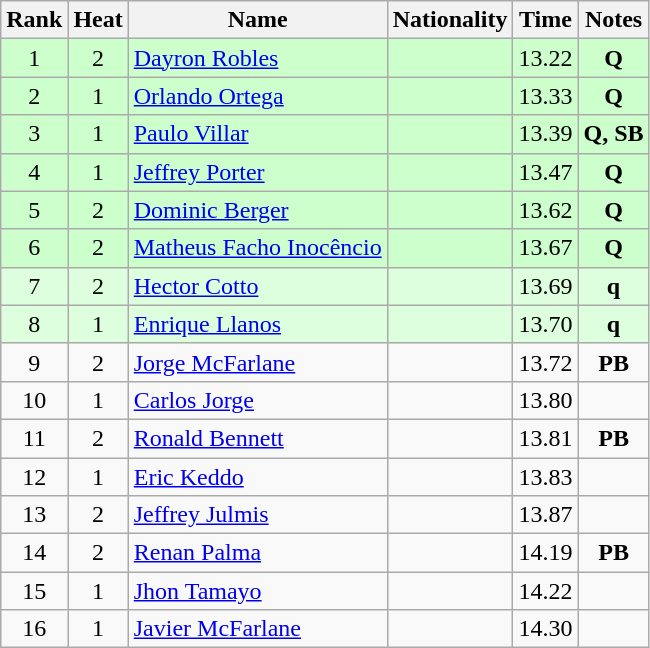<table class="wikitable sortable" style="text-align:center">
<tr>
<th>Rank</th>
<th>Heat</th>
<th>Name</th>
<th>Nationality</th>
<th>Time</th>
<th>Notes</th>
</tr>
<tr bgcolor=ccffcc>
<td>1</td>
<td>2</td>
<td align=left><a href='#'>Dayron Robles</a></td>
<td align=left></td>
<td>13.22</td>
<td><strong>Q</strong></td>
</tr>
<tr bgcolor=ccffcc>
<td>2</td>
<td>1</td>
<td align=left><a href='#'>Orlando Ortega</a></td>
<td align=left></td>
<td>13.33</td>
<td><strong>Q</strong></td>
</tr>
<tr bgcolor=ccffcc>
<td>3</td>
<td>1</td>
<td align=left><a href='#'>Paulo Villar</a></td>
<td align=left></td>
<td>13.39</td>
<td><strong>Q, SB</strong></td>
</tr>
<tr bgcolor=ccffcc>
<td>4</td>
<td>1</td>
<td align=left><a href='#'>Jeffrey Porter</a></td>
<td align=left></td>
<td>13.47</td>
<td><strong>Q</strong></td>
</tr>
<tr bgcolor=ccffcc>
<td>5</td>
<td>2</td>
<td align=left><a href='#'>Dominic Berger</a></td>
<td align=left></td>
<td>13.62</td>
<td><strong>Q</strong></td>
</tr>
<tr bgcolor=ccffcc>
<td>6</td>
<td>2</td>
<td align=left><a href='#'>Matheus Facho Inocêncio</a></td>
<td align=left></td>
<td>13.67</td>
<td><strong>Q</strong></td>
</tr>
<tr bgcolor=ddffdd>
<td>7</td>
<td>2</td>
<td align=left><a href='#'>Hector Cotto</a></td>
<td align=left></td>
<td>13.69</td>
<td><strong>q</strong></td>
</tr>
<tr bgcolor=ddffdd>
<td>8</td>
<td>1</td>
<td align=left><a href='#'>Enrique Llanos</a></td>
<td align=left></td>
<td>13.70</td>
<td><strong>q</strong></td>
</tr>
<tr>
<td>9</td>
<td>2</td>
<td align=left><a href='#'>Jorge McFarlane</a></td>
<td align=left></td>
<td>13.72</td>
<td><strong>PB</strong></td>
</tr>
<tr>
<td>10</td>
<td>1</td>
<td align=left><a href='#'>Carlos Jorge</a></td>
<td align=left></td>
<td>13.80</td>
<td></td>
</tr>
<tr>
<td>11</td>
<td>2</td>
<td align=left><a href='#'>Ronald Bennett</a></td>
<td align=left></td>
<td>13.81</td>
<td><strong>PB</strong></td>
</tr>
<tr>
<td>12</td>
<td>1</td>
<td align=left><a href='#'>Eric Keddo</a></td>
<td align=left></td>
<td>13.83</td>
<td></td>
</tr>
<tr>
<td>13</td>
<td>2</td>
<td align=left><a href='#'>Jeffrey Julmis</a></td>
<td align=left></td>
<td>13.87</td>
<td></td>
</tr>
<tr>
<td>14</td>
<td>2</td>
<td align=left><a href='#'>Renan Palma</a></td>
<td align=left></td>
<td>14.19</td>
<td><strong>PB</strong></td>
</tr>
<tr>
<td>15</td>
<td>1</td>
<td align=left><a href='#'>Jhon Tamayo</a></td>
<td align=left></td>
<td>14.22</td>
<td></td>
</tr>
<tr>
<td>16</td>
<td>1</td>
<td align=left><a href='#'>Javier McFarlane</a></td>
<td align=left></td>
<td>14.30</td>
<td></td>
</tr>
</table>
